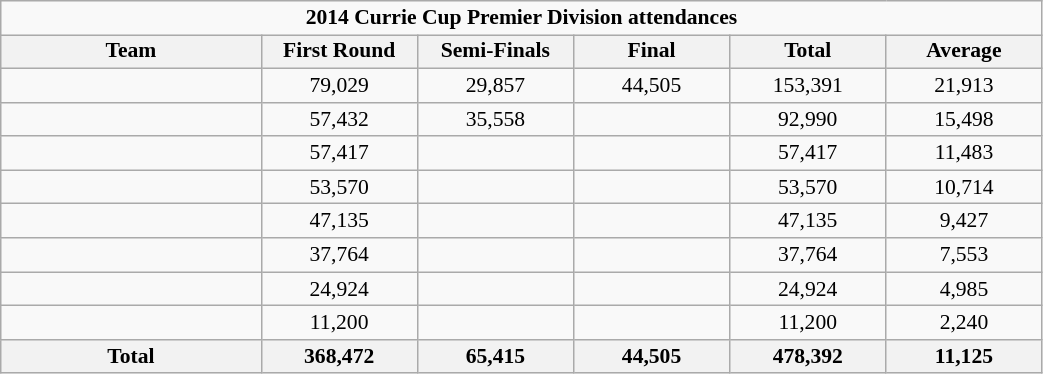<table class="wikitable" style="text-align:center; line-height:110%; font-size:90%; width:55%;">
<tr>
<td colspan=6 align=center><strong>2014 Currie Cup Premier Division attendances</strong></td>
</tr>
<tr>
<th width="25%">Team</th>
<th width="15%">First Round</th>
<th width="15%">Semi-Finals</th>
<th width="15%">Final</th>
<th width="15%">Total</th>
<th width="15%">Average</th>
</tr>
<tr>
<td align=left></td>
<td>79,029</td>
<td>29,857</td>
<td>44,505</td>
<td>153,391</td>
<td>21,913</td>
</tr>
<tr>
<td align=left></td>
<td>57,432</td>
<td>35,558</td>
<td></td>
<td>92,990</td>
<td>15,498</td>
</tr>
<tr>
<td align=left></td>
<td>57,417</td>
<td></td>
<td></td>
<td>57,417</td>
<td>11,483</td>
</tr>
<tr>
<td align=left></td>
<td>53,570</td>
<td></td>
<td></td>
<td>53,570</td>
<td>10,714</td>
</tr>
<tr>
<td align=left></td>
<td>47,135</td>
<td></td>
<td></td>
<td>47,135</td>
<td>9,427</td>
</tr>
<tr>
<td align=left></td>
<td>37,764</td>
<td></td>
<td></td>
<td>37,764</td>
<td>7,553</td>
</tr>
<tr>
<td align=left></td>
<td>24,924</td>
<td></td>
<td></td>
<td>24,924</td>
<td>4,985</td>
</tr>
<tr>
<td align=left></td>
<td>11,200</td>
<td></td>
<td></td>
<td>11,200</td>
<td>2,240</td>
</tr>
<tr>
<th>Total</th>
<th>368,472</th>
<th>65,415</th>
<th>44,505</th>
<th>478,392</th>
<th>11,125</th>
</tr>
</table>
